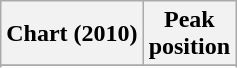<table class="wikitable sortable">
<tr>
<th>Chart (2010)</th>
<th>Peak<br>position</th>
</tr>
<tr>
</tr>
<tr>
</tr>
<tr>
</tr>
<tr>
</tr>
<tr>
</tr>
</table>
